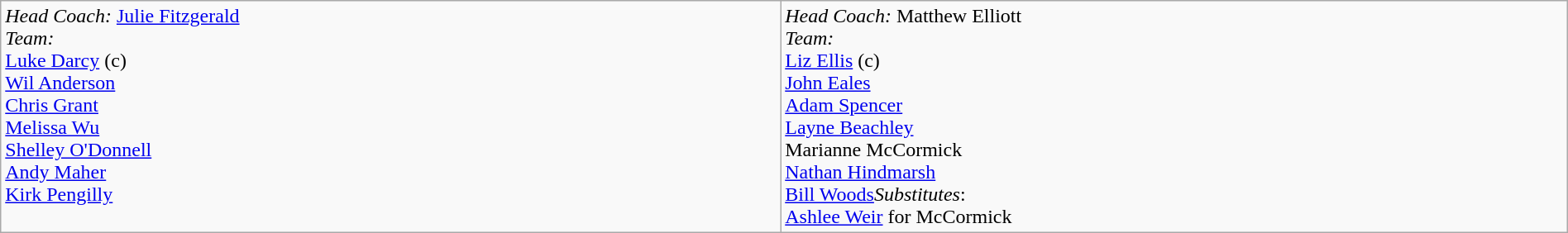<table border=0 class="wikitable" width=100%>
<tr>
<td valign=top><em>Head Coach:</em> <a href='#'>Julie Fitzgerald</a><br><em>Team:</em><br> <a href='#'>Luke Darcy</a> (c)<br><a href='#'>Wil Anderson</a><br> <a href='#'>Chris Grant</a><br> <a href='#'>Melissa Wu</a><br> <a href='#'>Shelley O'Donnell</a><br> <a href='#'>Andy Maher</a><br> <a href='#'>Kirk Pengilly</a></td>
<td valign=top><em>Head Coach:</em> Matthew Elliott<br><em>Team:</em><br> <a href='#'>Liz Ellis</a> (c)<br> <a href='#'>John Eales</a><br> <a href='#'>Adam Spencer</a><br> <a href='#'>Layne Beachley</a><br> Marianne McCormick<br> <a href='#'>Nathan Hindmarsh</a><br> <a href='#'>Bill Woods</a><em>Substitutes</em>:<br> <a href='#'>Ashlee Weir</a> for McCormick</td>
</tr>
</table>
